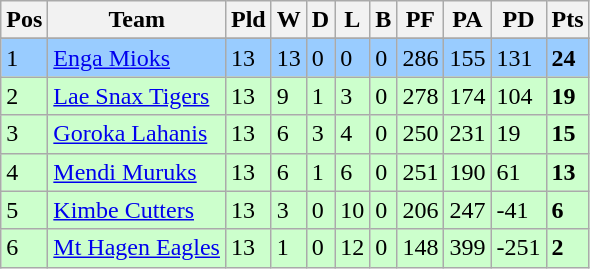<table class="wikitable">
<tr>
<th>Pos</th>
<th>Team</th>
<th>Pld</th>
<th>W</th>
<th>D</th>
<th>L</th>
<th>B</th>
<th>PF</th>
<th>PA</th>
<th>PD</th>
<th>Pts</th>
</tr>
<tr>
</tr>
<tr>
<td style="background: #99ccff;">1</td>
<td style="background: #99ccff;"><a href='#'>Enga Mioks</a></td>
<td style="background: #99ccff;">13</td>
<td style="background: #99ccff;">13</td>
<td style="background: #99ccff;">0</td>
<td style="background: #99ccff;">0</td>
<td style="background: #99ccff;">0</td>
<td style="background: #99ccff;">286</td>
<td style="background: #99ccff;">155</td>
<td style="background: #99ccff;">131</td>
<td style="background: #99ccff;"><strong>24</strong></td>
</tr>
<tr>
<td style="background: #ccffcc;">2</td>
<td style="background: #ccffcc;"> <a href='#'>Lae Snax Tigers</a></td>
<td style="background: #ccffcc;">13</td>
<td style="background: #ccffcc;">9</td>
<td style="background: #ccffcc;">1</td>
<td style="background: #ccffcc;">3</td>
<td style="background: #ccffcc;">0</td>
<td style="background: #ccffcc;">278</td>
<td style="background: #ccffcc;">174</td>
<td style="background: #ccffcc;">104</td>
<td style="background: #ccffcc;"><strong>19</strong></td>
</tr>
<tr>
<td style="background: #ccffcc;">3</td>
<td style="background: #ccffcc;"><a href='#'>Goroka Lahanis</a></td>
<td style="background: #ccffcc;">13</td>
<td style="background: #ccffcc;">6</td>
<td style="background: #ccffcc;">3</td>
<td style="background: #ccffcc;">4</td>
<td style="background: #ccffcc;">0</td>
<td style="background: #ccffcc;">250</td>
<td style="background: #ccffcc;">231</td>
<td style="background: #ccffcc;">19</td>
<td style="background: #ccffcc;"><strong>15</strong></td>
</tr>
<tr>
<td style="background: #ccffcc;">4</td>
<td style="background: #ccffcc;"><a href='#'>Mendi Muruks</a></td>
<td style="background: #ccffcc;">13</td>
<td style="background: #ccffcc;">6</td>
<td style="background: #ccffcc;">1</td>
<td style="background: #ccffcc;">6</td>
<td style="background: #ccffcc;">0</td>
<td style="background: #ccffcc;">251</td>
<td style="background: #ccffcc;">190</td>
<td style="background: #ccffcc;">61</td>
<td style="background: #ccffcc;"><strong>13</strong></td>
</tr>
<tr>
<td style="background: #ccffcc;">5</td>
<td style="background: #ccffcc;"> <a href='#'>Kimbe Cutters</a></td>
<td style="background: #ccffcc;">13</td>
<td style="background: #ccffcc;">3</td>
<td style="background: #ccffcc;">0</td>
<td style="background: #ccffcc;">10</td>
<td style="background: #ccffcc;">0</td>
<td style="background: #ccffcc;">206</td>
<td style="background: #ccffcc;">247</td>
<td style="background: #ccffcc;">-41</td>
<td style="background: #ccffcc;"><strong>6</strong></td>
</tr>
<tr>
<td style="background: #ccffcc;">6</td>
<td style="background: #ccffcc;"><a href='#'>Mt Hagen Eagles</a></td>
<td style="background: #ccffcc;">13</td>
<td style="background: #ccffcc;">1</td>
<td style="background: #ccffcc;">0</td>
<td style="background: #ccffcc;">12</td>
<td style="background: #ccffcc;">0</td>
<td style="background: #ccffcc;">148</td>
<td style="background: #ccffcc;">399</td>
<td style="background: #ccffcc;">-251</td>
<td style="background: #ccffcc;"><strong>2</strong></td>
</tr>
</table>
